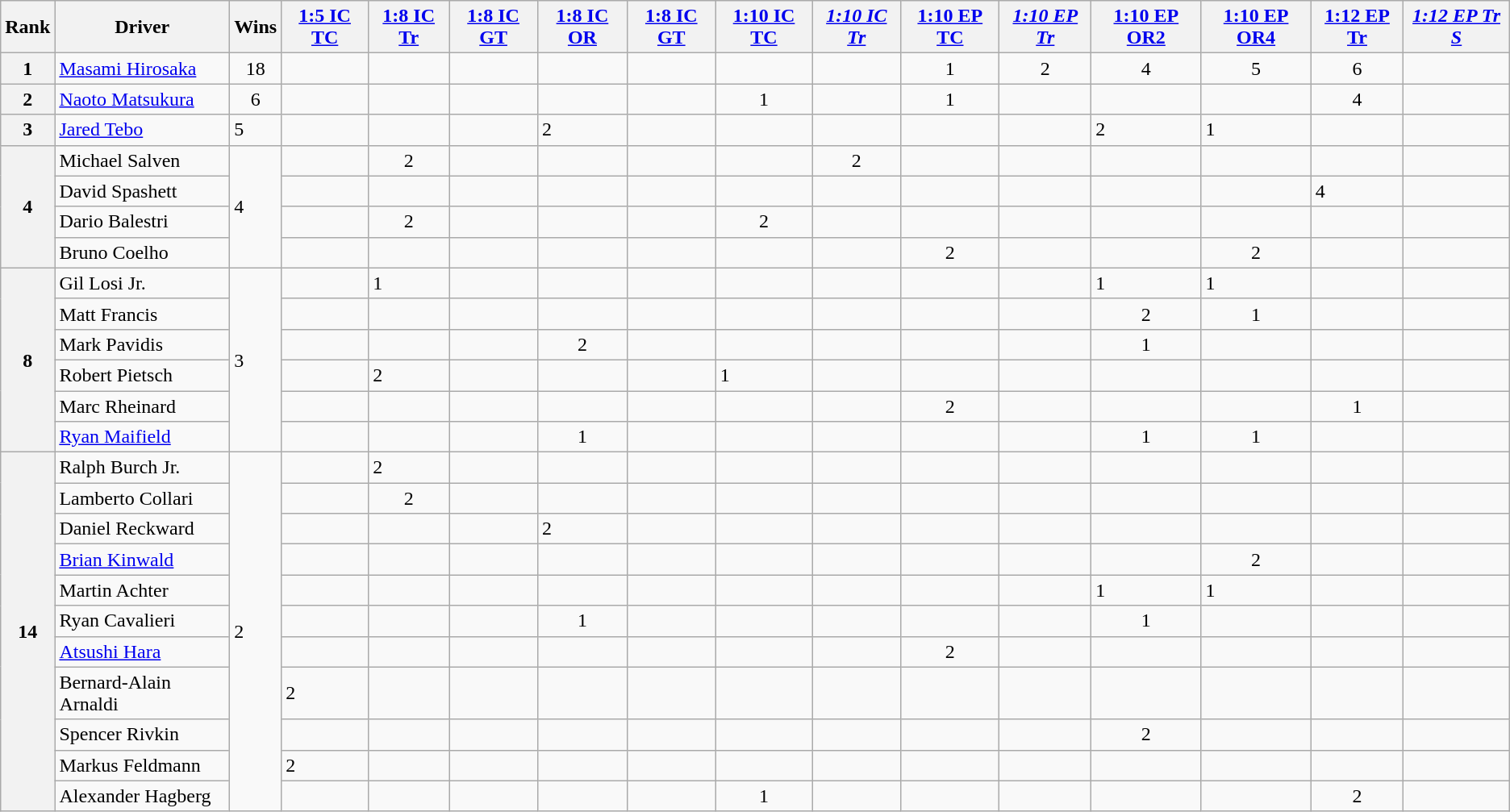<table class="wikitable">
<tr>
<th>Rank</th>
<th>Driver</th>
<th>Wins</th>
<th><a href='#'>1:5 IC TC</a></th>
<th><a href='#'>1:8 IC Tr</a></th>
<th><a href='#'>1:8 IC GT</a></th>
<th><a href='#'>1:8 IC OR</a></th>
<th><a href='#'>1:8 IC GT</a></th>
<th><a href='#'>1:10 IC TC</a></th>
<th><a href='#'><em>1:10 IC Tr</em></a></th>
<th><a href='#'>1:10 EP TC</a></th>
<th><a href='#'><em>1:10 EP Tr</em></a></th>
<th><a href='#'>1:10 EP OR2</a></th>
<th><a href='#'>1:10 EP OR4</a></th>
<th><a href='#'>1:12 EP Tr</a></th>
<th><a href='#'><em>1:12 EP Tr S</em></a></th>
</tr>
<tr>
<th>1</th>
<td> <a href='#'>Masami Hirosaka</a></td>
<td style="text-align:center;">18</td>
<td style="text-align:center;"></td>
<td style="text-align:center;"></td>
<td></td>
<td style="text-align:center;"></td>
<td></td>
<td style="text-align:center;"></td>
<td style="text-align:center;"></td>
<td style="text-align:center;">1</td>
<td style="text-align:center;">2</td>
<td style="text-align:center;">4</td>
<td style="text-align:center;">5</td>
<td style="text-align:center;">6</td>
<td></td>
</tr>
<tr>
<th>2</th>
<td> <a href='#'>Naoto Matsukura</a></td>
<td style="text-align:center;">6</td>
<td style="text-align:center;"></td>
<td style="text-align:center;"></td>
<td></td>
<td style="text-align:center;"></td>
<td></td>
<td style="text-align:center;">1</td>
<td style="text-align:center;"></td>
<td style="text-align:center;">1</td>
<td style="text-align:center;"></td>
<td style="text-align:center;"></td>
<td style="text-align:center;"></td>
<td style="text-align:center;">4</td>
<td></td>
</tr>
<tr>
<th>3</th>
<td> <a href='#'>Jared Tebo</a></td>
<td>5</td>
<td></td>
<td></td>
<td></td>
<td>2</td>
<td></td>
<td></td>
<td></td>
<td></td>
<td></td>
<td>2</td>
<td>1</td>
<td></td>
<td></td>
</tr>
<tr>
<th rowspan="4">4</th>
<td> Michael Salven</td>
<td rowspan="4">4</td>
<td style="text-align:center;"></td>
<td style="text-align:center;">2</td>
<td></td>
<td style="text-align:center;"></td>
<td></td>
<td style="text-align:center;"></td>
<td style="text-align:center;">2</td>
<td style="text-align:center;"></td>
<td style="text-align:center;"></td>
<td style="text-align:center;"></td>
<td style="text-align:center;"></td>
<td style="text-align:center;"></td>
<td></td>
</tr>
<tr>
<td> David Spashett</td>
<td></td>
<td></td>
<td></td>
<td></td>
<td></td>
<td></td>
<td></td>
<td></td>
<td></td>
<td></td>
<td></td>
<td>4</td>
<td></td>
</tr>
<tr>
<td> Dario Balestri</td>
<td style="text-align:center;"></td>
<td style="text-align:center;">2</td>
<td></td>
<td style="text-align:center;"></td>
<td></td>
<td style="text-align:center;">2</td>
<td style="text-align:center;"></td>
<td style="text-align:center;"></td>
<td style="text-align:center;"></td>
<td style="text-align:center;"></td>
<td style="text-align:center;"></td>
<td style="text-align:center;"></td>
<td></td>
</tr>
<tr>
<td> Bruno Coelho</td>
<td style="text-align:center;"></td>
<td style="text-align:center;"></td>
<td></td>
<td style="text-align:center;"></td>
<td></td>
<td style="text-align:center;"></td>
<td style="text-align:center;"></td>
<td style="text-align:center;">2</td>
<td style="text-align:center;"></td>
<td style="text-align:center;"></td>
<td style="text-align:center;">2</td>
<td style="text-align:center;"></td>
<td></td>
</tr>
<tr>
<th rowspan="6">8</th>
<td> Gil Losi Jr.</td>
<td rowspan="6">3</td>
<td></td>
<td>1</td>
<td></td>
<td></td>
<td></td>
<td></td>
<td></td>
<td></td>
<td></td>
<td>1</td>
<td>1</td>
<td></td>
<td></td>
</tr>
<tr>
<td> Matt Francis</td>
<td style="text-align:center;"></td>
<td style="text-align:center;"></td>
<td></td>
<td style="text-align:center;"></td>
<td></td>
<td style="text-align:center;"></td>
<td style="text-align:center;"></td>
<td style="text-align:center;"></td>
<td style="text-align:center;"></td>
<td style="text-align:center;">2</td>
<td style="text-align:center;">1</td>
<td style="text-align:center;"></td>
<td></td>
</tr>
<tr>
<td> Mark Pavidis</td>
<td style="text-align:center;"></td>
<td style="text-align:center;"></td>
<td></td>
<td style="text-align:center;">2</td>
<td></td>
<td style="text-align:center;"></td>
<td style="text-align:center;"></td>
<td style="text-align:center;"></td>
<td style="text-align:center;"></td>
<td style="text-align:center;">1</td>
<td style="text-align:center;"></td>
<td style="text-align:center;"></td>
<td></td>
</tr>
<tr>
<td> Robert Pietsch</td>
<td></td>
<td>2</td>
<td></td>
<td></td>
<td></td>
<td>1</td>
<td></td>
<td></td>
<td></td>
<td></td>
<td></td>
<td></td>
<td></td>
</tr>
<tr>
<td> Marc Rheinard</td>
<td style="text-align:center;"></td>
<td style="text-align:center;"></td>
<td></td>
<td style="text-align:center;"></td>
<td></td>
<td style="text-align:center;"></td>
<td style="text-align:center;"></td>
<td style="text-align:center;">2</td>
<td style="text-align:center;"></td>
<td style="text-align:center;"></td>
<td style="text-align:center;"></td>
<td style="text-align:center;">1</td>
<td></td>
</tr>
<tr>
<td> <a href='#'>Ryan Maifield</a></td>
<td style="text-align:center;"></td>
<td style="text-align:center;"></td>
<td></td>
<td style="text-align:center;">1</td>
<td></td>
<td style="text-align:center;"></td>
<td style="text-align:center;"></td>
<td style="text-align:center;"></td>
<td style="text-align:center;"></td>
<td style="text-align:center;">1</td>
<td style="text-align:center;">1</td>
<td style="text-align:center;"></td>
<td></td>
</tr>
<tr>
<th rowspan="11">14</th>
<td> Ralph Burch Jr.</td>
<td rowspan="11">2</td>
<td></td>
<td>2</td>
<td></td>
<td></td>
<td></td>
<td></td>
<td></td>
<td></td>
<td></td>
<td></td>
<td></td>
<td></td>
<td></td>
</tr>
<tr>
<td> Lamberto Collari</td>
<td style="text-align:center;"></td>
<td style="text-align:center;">2</td>
<td></td>
<td style="text-align:center;"></td>
<td></td>
<td style="text-align:center;"></td>
<td style="text-align:center;"></td>
<td style="text-align:center;"></td>
<td style="text-align:center;"></td>
<td style="text-align:center;"></td>
<td style="text-align:center;"></td>
<td style="text-align:center;"></td>
<td></td>
</tr>
<tr>
<td> Daniel Reckward</td>
<td></td>
<td></td>
<td></td>
<td>2</td>
<td></td>
<td></td>
<td></td>
<td></td>
<td></td>
<td></td>
<td></td>
<td></td>
<td></td>
</tr>
<tr>
<td> <a href='#'>Brian Kinwald</a></td>
<td style="text-align:center;"></td>
<td style="text-align:center;"></td>
<td></td>
<td style="text-align:center;"></td>
<td></td>
<td style="text-align:center;"></td>
<td style="text-align:center;"></td>
<td style="text-align:center;"></td>
<td style="text-align:center;"></td>
<td style="text-align:center;"></td>
<td style="text-align:center;">2</td>
<td style="text-align:center;"></td>
<td></td>
</tr>
<tr>
<td> Martin Achter</td>
<td></td>
<td></td>
<td></td>
<td></td>
<td></td>
<td></td>
<td></td>
<td></td>
<td></td>
<td>1</td>
<td>1</td>
<td></td>
<td></td>
</tr>
<tr>
<td> Ryan Cavalieri</td>
<td style="text-align:center;"></td>
<td style="text-align:center;"></td>
<td></td>
<td style="text-align:center;">1</td>
<td></td>
<td style="text-align:center;"></td>
<td style="text-align:center;"></td>
<td style="text-align:center;"></td>
<td style="text-align:center;"></td>
<td style="text-align:center;">1</td>
<td style="text-align:center;"></td>
<td style="text-align:center;"></td>
<td></td>
</tr>
<tr>
<td> <a href='#'>Atsushi Hara</a></td>
<td style="text-align:center;"></td>
<td style="text-align:center;"></td>
<td></td>
<td style="text-align:center;"></td>
<td></td>
<td style="text-align:center;"></td>
<td style="text-align:center;"></td>
<td style="text-align:center;">2</td>
<td style="text-align:center;"></td>
<td style="text-align:center;"></td>
<td style="text-align:center;"></td>
<td style="text-align:center;"></td>
<td></td>
</tr>
<tr>
<td> Bernard-Alain Arnaldi</td>
<td>2</td>
<td></td>
<td></td>
<td></td>
<td></td>
<td></td>
<td></td>
<td></td>
<td></td>
<td></td>
<td></td>
<td></td>
<td></td>
</tr>
<tr>
<td> Spencer Rivkin</td>
<td style="text-align:center;"></td>
<td style="text-align:center;"></td>
<td></td>
<td style="text-align:center;"></td>
<td></td>
<td style="text-align:center;"></td>
<td style="text-align:center;"></td>
<td style="text-align:center;"></td>
<td style="text-align:center;"></td>
<td style="text-align:center;">2</td>
<td style="text-align:center;"></td>
<td style="text-align:center;"></td>
<td></td>
</tr>
<tr>
<td> Markus Feldmann</td>
<td>2</td>
<td></td>
<td></td>
<td></td>
<td></td>
<td></td>
<td></td>
<td></td>
<td></td>
<td></td>
<td></td>
<td></td>
<td></td>
</tr>
<tr>
<td> Alexander Hagberg</td>
<td style="text-align:center;"></td>
<td style="text-align:center;"></td>
<td></td>
<td style="text-align:center;"></td>
<td></td>
<td style="text-align:center;">1</td>
<td style="text-align:center;"></td>
<td style="text-align:center;"></td>
<td style="text-align:center;"></td>
<td style="text-align:center;"></td>
<td style="text-align:center;"></td>
<td style="text-align:center;">2</td>
<td></td>
</tr>
</table>
